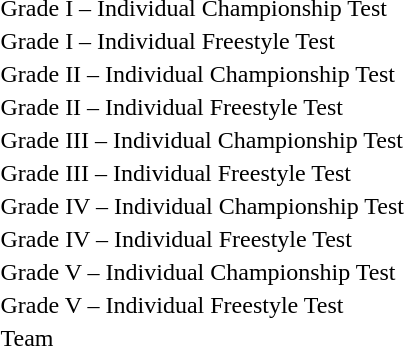<table>
<tr>
<td>Grade I – Individual Championship Test</td>
<td></td>
<td></td>
<td></td>
</tr>
<tr>
<td>Grade I – Individual Freestyle Test</td>
<td></td>
<td></td>
<td></td>
</tr>
<tr>
<td>Grade II – Individual Championship Test</td>
<td></td>
<td></td>
<td></td>
</tr>
<tr>
<td>Grade II – Individual Freestyle Test</td>
<td></td>
<td></td>
<td></td>
</tr>
<tr>
<td>Grade III – Individual Championship Test</td>
<td></td>
<td></td>
<td></td>
</tr>
<tr>
<td>Grade III – Individual Freestyle Test</td>
<td></td>
<td></td>
<td></td>
</tr>
<tr>
<td>Grade IV – Individual Championship Test</td>
<td></td>
<td></td>
<td></td>
</tr>
<tr>
<td>Grade IV – Individual Freestyle Test</td>
<td></td>
<td></td>
<td></td>
</tr>
<tr>
<td>Grade V – Individual Championship Test</td>
<td></td>
<td></td>
<td></td>
</tr>
<tr>
<td>Grade V – Individual Freestyle Test</td>
<td></td>
<td></td>
<td></td>
</tr>
<tr>
<td>Team</td>
<td></td>
<td></td>
<td></td>
</tr>
</table>
